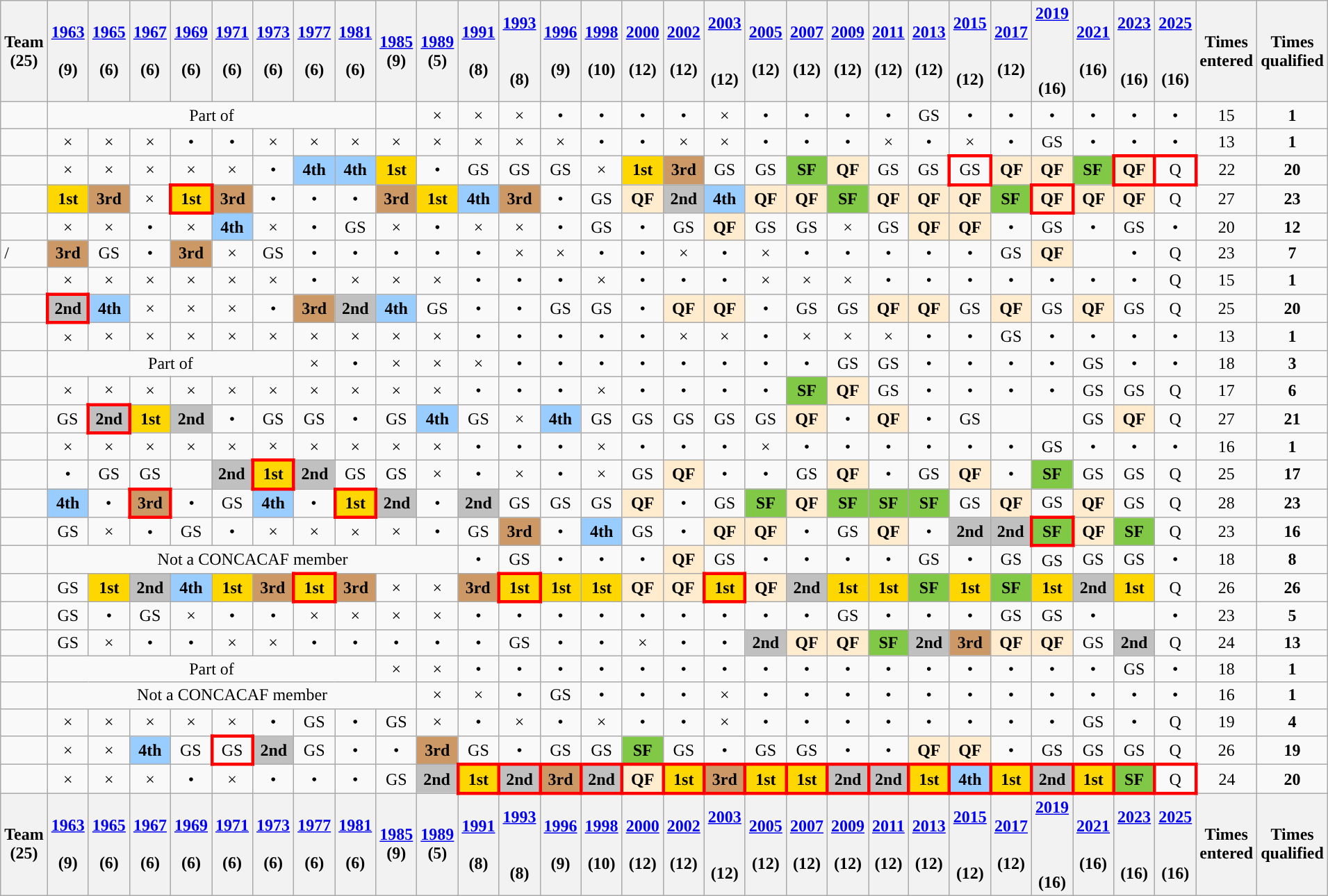<table class="wikitable" style="text-align: center;">
<tr>
<th>Team (25)</th>
<th class=unsortable><a href='#'>1963</a><br> <br> (9)</th>
<th class=unsortable><a href='#'>1965</a><br> <br> (6)</th>
<th class=unsortable><a href='#'>1967</a><br> <br> (6)</th>
<th class=unsortable><a href='#'>1969</a><br> <br> (6)</th>
<th class=unsortable><a href='#'>1971</a><br> <br> (6)</th>
<th class=unsortable><a href='#'>1973</a><br>  <br> (6)</th>
<th class=unsortable><a href='#'>1977</a><br> <br> (6)</th>
<th class=unsortable><a href='#'>1981</a><br> <br> (6)</th>
<th class=unsortable><a href='#'>1985</a><br> (9)</th>
<th class=unsortable><a href='#'>1989</a><br> (5)</th>
<th class="unsortable"><a href='#'>1991</a><br> <br> (8)</th>
<th class="unsortable"><a href='#'>1993</a><br> <br>  <br> (8)</th>
<th class="unsortable"><a href='#'>1996</a><br> <br> (9)</th>
<th class="unsortable"><a href='#'>1998</a><br> <br> (10)</th>
<th class="unsortable"><a href='#'>2000</a><br> <br> (12)</th>
<th class="unsortable"><a href='#'>2002</a><br> <br> (12)</th>
<th class="unsortable"><a href='#'>2003</a><br> <br>  <br> (12)</th>
<th class="unsortable"><a href='#'>2005</a><br> <br> (12)</th>
<th class="unsortable"><a href='#'>2007</a><br> <br> (12)</th>
<th class="unsortable"><a href='#'>2009</a><br> <br> (12)</th>
<th class="unsortable"><a href='#'>2011</a><br> <br> (12)</th>
<th class="unsortable"><a href='#'>2013</a><br> <br> (12)</th>
<th class="unsortable"><a href='#'>2015</a><br> <br>  <br> (12)</th>
<th class="unsortable"><a href='#'>2017</a><br> <br> (12)</th>
<th class="unsortable"><a href='#'>2019</a><br> <br>  <br>  <br> (16)</th>
<th class="unsortable"><a href='#'>2021</a><br> <br> (16)</th>
<th class="unsortable"><a href='#'>2023</a><br> <br> <br> (16)</th>
<th class="unsortable"><a href='#'>2025</a><br> <br> <br> (16)</th>
<th>Times<br>entered</th>
<th>Times<br>qualified</th>
</tr>
<tr>
<td align=left></td>
<td colspan=8>Part of </td>
<td></td>
<td>×</td>
<td>×</td>
<td>×</td>
<td>•</td>
<td>•</td>
<td>•</td>
<td>•</td>
<td>×</td>
<td>•</td>
<td>•</td>
<td>•</td>
<td>•</td>
<td>GS</td>
<td>•</td>
<td>•</td>
<td>•</td>
<td>•</td>
<td>•</td>
<td>•</td>
<td>15</td>
<td><strong>1</strong></td>
</tr>
<tr>
<td align=left></td>
<td>×</td>
<td>×</td>
<td>×</td>
<td>•</td>
<td>•</td>
<td>×</td>
<td>×</td>
<td>×</td>
<td>×</td>
<td>×</td>
<td>×</td>
<td>×</td>
<td>×</td>
<td>•</td>
<td>•</td>
<td>×</td>
<td>×</td>
<td>•</td>
<td>•</td>
<td>•</td>
<td>×</td>
<td>•</td>
<td>×</td>
<td>•</td>
<td>GS</td>
<td>•</td>
<td>•</td>
<td>•</td>
<td>13</td>
<td><strong>1</strong></td>
</tr>
<tr>
<td align=left></td>
<td>×</td>
<td>×</td>
<td>×</td>
<td>×</td>
<td>×</td>
<td>•</td>
<td style="background:#9acdff"><strong>4th</strong></td>
<td style="background:#9acdff"><strong>4th</strong></td>
<td style="background:gold"><strong>1st</strong></td>
<td>•</td>
<td>GS</td>
<td>GS</td>
<td>GS</td>
<td>×</td>
<td style="background:gold"><strong>1st</strong></td>
<td style="background:#cc9966"><strong>3rd</strong></td>
<td>GS</td>
<td>GS</td>
<td style="background:#81c846"><strong>SF</strong></td>
<td style="background:#ffebcd"><strong>QF</strong></td>
<td>GS</td>
<td>GS</td>
<td style="border:3px solid red">GS</td>
<td style="background:#ffebcd"><strong>QF</strong></td>
<td style="background:#ffebcd"><strong>QF</strong></td>
<td style="background:#81c846"><strong>SF</strong></td>
<td style="border:3px solid red; background:#ffebcd"><strong>QF</strong></td>
<td style="border:3px solid red;">Q</td>
<td>22</td>
<td><strong>20</strong></td>
</tr>
<tr>
<td align=left></td>
<td style="background:gold"><strong>1st</strong></td>
<td style="background:#cc9966"><strong>3rd</strong></td>
<td>×</td>
<td style="border:3px solid red; background:gold"><strong>1st</strong></td>
<td style="background:#cc9966"><strong>3rd</strong></td>
<td>•</td>
<td>•</td>
<td>•</td>
<td style="background:#cc9966"><strong>3rd</strong></td>
<td style="background:gold"><strong>1st</strong></td>
<td style="background:#9acdff"><strong>4th</strong></td>
<td style="background:#cc9966"><strong>3rd</strong></td>
<td>•</td>
<td>GS</td>
<td style="background:#ffebcd"><strong>QF</strong></td>
<td style="background:silver"><strong>2nd</strong></td>
<td style="background:#9acdff"><strong>4th</strong></td>
<td style="background:#ffebcd"><strong>QF</strong></td>
<td style="background:#ffebcd"><strong>QF</strong></td>
<td style="background:#81c846"><strong>SF</strong></td>
<td style="background:#ffebcd"><strong>QF</strong></td>
<td style="background:#ffebcd"><strong>QF</strong></td>
<td style="background:#ffebcd"><strong>QF</strong></td>
<td style="background:#81c846"><strong>SF</strong></td>
<td style="border:3px solid red; background:#ffebcd"><strong>QF</strong></td>
<td style="background:#ffebcd"><strong>QF</strong></td>
<td style="background:#ffebcd"><strong>QF</strong></td>
<td>Q</td>
<td>27</td>
<td><strong>23</strong></td>
</tr>
<tr>
<td align=left></td>
<td>×</td>
<td>×</td>
<td>•</td>
<td>×</td>
<td style="background:#9acdff"><strong>4th</strong></td>
<td>×</td>
<td>•</td>
<td>GS</td>
<td>×</td>
<td>•</td>
<td>×</td>
<td>×</td>
<td>•</td>
<td>GS</td>
<td>•</td>
<td>GS</td>
<td style="background:#ffebcd"><strong>QF</strong></td>
<td>GS</td>
<td>GS</td>
<td>×</td>
<td>GS</td>
<td style="background:#ffebcd"><strong>QF</strong></td>
<td style="background:#ffebcd"><strong>QF</strong></td>
<td>•</td>
<td>GS</td>
<td>•</td>
<td>GS</td>
<td>•</td>
<td>20</td>
<td><strong>12</strong></td>
</tr>
<tr>
<td align=left>/</td>
<td style="background:#cc9966"><strong>3rd</strong></td>
<td>GS</td>
<td>•</td>
<td style="background:#cc9966"><strong>3rd</strong></td>
<td>×</td>
<td>GS</td>
<td>•</td>
<td>•</td>
<td>•</td>
<td>•</td>
<td>•</td>
<td>×</td>
<td>×</td>
<td>•</td>
<td>•</td>
<td>×</td>
<td>•</td>
<td>×</td>
<td>•</td>
<td>•</td>
<td>•</td>
<td>•</td>
<td>•</td>
<td>GS</td>
<td style="background:#ffebcd"><strong>QF</strong></td>
<td></td>
<td>•</td>
<td>Q</td>
<td>23</td>
<td><strong>7</strong></td>
</tr>
<tr>
<td align=left></td>
<td>×</td>
<td>×</td>
<td>×</td>
<td>×</td>
<td>×</td>
<td>×</td>
<td>•</td>
<td>×</td>
<td>×</td>
<td>×</td>
<td>•</td>
<td>•</td>
<td>•</td>
<td>×</td>
<td>•</td>
<td>•</td>
<td>•</td>
<td>×</td>
<td>×</td>
<td>×</td>
<td>•</td>
<td>•</td>
<td>•</td>
<td>•</td>
<td>•</td>
<td>•</td>
<td>•</td>
<td>Q</td>
<td>15</td>
<td><strong>1</strong></td>
</tr>
<tr>
<td align=left></td>
<td style="border:3px solid red; background:silver"><strong>2nd</strong></td>
<td style="background:#9acdff"><strong>4th</strong></td>
<td>×</td>
<td>×</td>
<td>×</td>
<td>•</td>
<td style="background:#cc9966"><strong>3rd</strong></td>
<td style="background:silver"><strong>2nd</strong></td>
<td style="background:#9acdff"><strong>4th</strong></td>
<td>GS</td>
<td>•</td>
<td>•</td>
<td>GS</td>
<td>GS</td>
<td>•</td>
<td style="background:#ffebcd"><strong>QF</strong></td>
<td style="background:#ffebcd"><strong>QF</strong></td>
<td>•</td>
<td>GS</td>
<td>GS</td>
<td style="background:#ffebcd"><strong>QF</strong></td>
<td style="background:#ffebcd"><strong>QF</strong></td>
<td>GS</td>
<td style="background:#ffebcd"><strong>QF</strong></td>
<td>GS</td>
<td style="background:#ffebcd"><strong>QF</strong></td>
<td>GS</td>
<td>Q</td>
<td>25</td>
<td><strong>20</strong></td>
</tr>
<tr>
<td align=left></td>
<td>×</td>
<td>×</td>
<td>×</td>
<td>×</td>
<td>×</td>
<td>×</td>
<td>×</td>
<td>×</td>
<td>×</td>
<td>×</td>
<td>•</td>
<td>•</td>
<td>•</td>
<td>•</td>
<td>•</td>
<td>×</td>
<td>×</td>
<td>•</td>
<td>×</td>
<td>×</td>
<td>×</td>
<td>•</td>
<td>•</td>
<td>GS</td>
<td>•</td>
<td>•</td>
<td>•</td>
<td>•</td>
<td>13</td>
<td><strong>1</strong></td>
</tr>
<tr>
<td align=left></td>
<td colspan=6>Part of </td>
<td>×</td>
<td>•</td>
<td>×</td>
<td>×</td>
<td>×</td>
<td>•</td>
<td>•</td>
<td>•</td>
<td>•</td>
<td>•</td>
<td>•</td>
<td>•</td>
<td>•</td>
<td>GS</td>
<td>GS</td>
<td>•</td>
<td>•</td>
<td>•</td>
<td>•</td>
<td>GS</td>
<td>•</td>
<td>•</td>
<td>18</td>
<td><strong>3</strong></td>
</tr>
<tr>
<td align=left></td>
<td>×</td>
<td>×</td>
<td>×</td>
<td>×</td>
<td>×</td>
<td>×</td>
<td>×</td>
<td>×</td>
<td>×</td>
<td>×</td>
<td>•</td>
<td>•</td>
<td>•</td>
<td>×</td>
<td>•</td>
<td>•</td>
<td>•</td>
<td>•</td>
<td style="background:#81c846"><strong>SF</strong></td>
<td style="background:#ffebcd"><strong>QF</strong></td>
<td>GS</td>
<td>•</td>
<td>•</td>
<td>•</td>
<td>•</td>
<td>GS</td>
<td>GS</td>
<td>Q</td>
<td>17</td>
<td><strong>6</strong></td>
</tr>
<tr>
<td align=left></td>
<td>GS</td>
<td style="border:3px solid red; background:silver"><strong>2nd</strong></td>
<td style="background:gold"><strong>1st</strong></td>
<td style="background:silver"><strong>2nd</strong></td>
<td>•</td>
<td>GS</td>
<td>GS</td>
<td>•</td>
<td>GS</td>
<td style="background:#9acdff"><strong>4th</strong></td>
<td>GS</td>
<td>×</td>
<td style="background:#9acdff"><strong>4th</strong></td>
<td>GS</td>
<td>GS</td>
<td>GS</td>
<td>GS</td>
<td>GS</td>
<td style="background:#ffebcd"><strong>QF</strong></td>
<td>•</td>
<td style="background:#ffebcd"><strong>QF</strong></td>
<td>•</td>
<td>GS</td>
<td></td>
<td></td>
<td>GS</td>
<td style="background:#ffebcd"><strong>QF</strong></td>
<td>Q</td>
<td>27</td>
<td><strong>21</strong></td>
</tr>
<tr>
<td align=left></td>
<td>×</td>
<td>×</td>
<td>×</td>
<td>×</td>
<td>×</td>
<td>×</td>
<td>×</td>
<td>×</td>
<td>×</td>
<td>×</td>
<td>•</td>
<td>•</td>
<td>•</td>
<td>×</td>
<td>•</td>
<td>•</td>
<td>•</td>
<td>×</td>
<td>•</td>
<td>•</td>
<td>•</td>
<td>•</td>
<td>•</td>
<td>•</td>
<td>GS</td>
<td>•</td>
<td>•</td>
<td>•</td>
<td>16</td>
<td><strong>1</strong></td>
</tr>
<tr>
<td align=left></td>
<td>•</td>
<td>GS</td>
<td>GS</td>
<td></td>
<td style="background:silver"><strong>2nd</strong></td>
<td style="border:3px solid red; background:gold"><strong>1st</strong></td>
<td style="background:silver"><strong>2nd</strong></td>
<td>GS</td>
<td>GS</td>
<td>×</td>
<td>•</td>
<td>×</td>
<td>•</td>
<td>×</td>
<td>GS</td>
<td style="background:#ffebcd"><strong>QF</strong></td>
<td>•</td>
<td>•</td>
<td>GS</td>
<td style="background:#ffebcd"><strong>QF</strong></td>
<td>•</td>
<td>GS</td>
<td style="background:#ffebcd"><strong>QF</strong></td>
<td>•</td>
<td style="background:#81c846"><strong>SF</strong></td>
<td>GS</td>
<td>GS</td>
<td>Q</td>
<td>25</td>
<td><strong>17</strong></td>
</tr>
<tr>
<td align=left></td>
<td style="background:#9acdff"><strong>4th</strong></td>
<td>•</td>
<td style="border:3px solid red; background:#cc9966"><strong>3rd</strong></td>
<td>•</td>
<td>GS</td>
<td style="background:#9acdff"><strong>4th</strong></td>
<td>•</td>
<td style="border:3px solid red; background:gold"><strong>1st</strong></td>
<td style="background:silver"><strong>2nd</strong></td>
<td>•</td>
<td style="background:silver"><strong>2nd</strong></td>
<td>GS</td>
<td>GS</td>
<td>GS</td>
<td style="background:#ffebcd"><strong>QF</strong></td>
<td>•</td>
<td>GS</td>
<td style="background:#81c846"><strong>SF</strong></td>
<td style="background:#ffebcd"><strong>QF</strong></td>
<td style="background:#81c846"><strong>SF</strong></td>
<td style="background:#81c846"><strong>SF</strong></td>
<td style="background:#81c846"><strong>SF</strong></td>
<td>GS</td>
<td style="background:#ffebcd"><strong>QF</strong></td>
<td>GS</td>
<td style="background:#ffebcd"><strong>QF</strong></td>
<td>GS</td>
<td>Q</td>
<td>28</td>
<td><strong>23</strong></td>
</tr>
<tr>
<td align=left></td>
<td>GS</td>
<td>×</td>
<td>•</td>
<td>GS</td>
<td>•</td>
<td>×</td>
<td>×</td>
<td>×</td>
<td>×</td>
<td>•</td>
<td>GS</td>
<td style="background:#cc9966"><strong>3rd</strong></td>
<td>•</td>
<td style="background:#9acdff"><strong>4th</strong></td>
<td>GS</td>
<td>•</td>
<td style="background:#ffebcd"><strong>QF</strong></td>
<td style="background:#ffebcd"><strong>QF</strong></td>
<td>•</td>
<td>GS</td>
<td style="background:#ffebcd"><strong>QF</strong></td>
<td>•</td>
<td style="background:silver"><strong>2nd</strong></td>
<td style="background:silver"><strong>2nd</strong></td>
<td style="border:3px solid red; background:#81c846"><strong>SF</strong></td>
<td style="background:#ffebcd"><strong>QF</strong></td>
<td style="background:#81c846"><strong>SF</strong></td>
<td>Q</td>
<td>23</td>
<td><strong>16</strong></td>
</tr>
<tr>
<td align=left></td>
<td colspan=10>Not a CONCACAF member</td>
<td>•</td>
<td>GS</td>
<td>•</td>
<td>•</td>
<td>•</td>
<td style="background:#ffebcd"><strong>QF</strong></td>
<td>GS</td>
<td>•</td>
<td>•</td>
<td>•</td>
<td>•</td>
<td>GS</td>
<td>•</td>
<td>GS</td>
<td>GS</td>
<td>GS</td>
<td>GS</td>
<td>•</td>
<td>18</td>
<td><strong>8</strong></td>
</tr>
<tr>
<td align=left></td>
<td>GS</td>
<td style="background:gold"><strong>1st</strong></td>
<td style="background:silver"><strong>2nd</strong></td>
<td style="background:#9acdff"><strong>4th</strong></td>
<td style="background:gold"><strong>1st</strong></td>
<td style="background:#cc9966"><strong>3rd</strong></td>
<td style="border:3px solid red; background:gold"><strong>1st</strong></td>
<td style="background:#cc9966"><strong>3rd</strong></td>
<td>×</td>
<td>×</td>
<td style="background:#cc9966"><strong>3rd</strong></td>
<td style="border:3px solid red; background:gold"><strong>1st</strong></td>
<td style="background:gold"><strong>1st</strong></td>
<td style="background:gold"><strong>1st</strong></td>
<td style="background:#ffebcd"><strong>QF</strong></td>
<td style="background:#ffebcd"><strong>QF</strong></td>
<td style="border:3px solid red; background:gold"><strong>1st</strong></td>
<td style="background:#ffebcd"><strong>QF</strong></td>
<td style="background:silver"><strong>2nd</strong></td>
<td style="background:gold"><strong>1st</strong></td>
<td style="background:gold"><strong>1st</strong></td>
<td style="background:#81c846"><strong>SF</strong></td>
<td style="background:gold"><strong>1st</strong></td>
<td style="background:#81c846"><strong>SF</strong></td>
<td style="background:gold"><strong>1st</strong></td>
<td style="background:silver"><strong>2nd</strong></td>
<td style="background:gold"><strong>1st</strong></td>
<td>Q</td>
<td>26</td>
<td><strong>26</strong></td>
</tr>
<tr>
<td align=left></td>
<td>GS</td>
<td>•</td>
<td>GS</td>
<td>×</td>
<td>•</td>
<td>•</td>
<td>×</td>
<td>×</td>
<td>×</td>
<td>×</td>
<td>•</td>
<td>•</td>
<td>•</td>
<td>•</td>
<td>•</td>
<td>•</td>
<td>•</td>
<td>•</td>
<td>•</td>
<td>GS</td>
<td>•</td>
<td>•</td>
<td>•</td>
<td>GS</td>
<td>GS</td>
<td>•</td>
<td></td>
<td>•</td>
<td>23</td>
<td><strong>5</strong></td>
</tr>
<tr>
<td align=left></td>
<td>GS</td>
<td>×</td>
<td>•</td>
<td>•</td>
<td>×</td>
<td>×</td>
<td>•</td>
<td>•</td>
<td>•</td>
<td>•</td>
<td>•</td>
<td>GS</td>
<td>•</td>
<td>•</td>
<td>×</td>
<td>•</td>
<td>•</td>
<td style="background:silver"><strong>2nd</strong></td>
<td style="background:#ffebcd"><strong>QF</strong></td>
<td style="background:#ffebcd"><strong>QF</strong></td>
<td style="background:#81c846"><strong>SF</strong></td>
<td style="background:silver"><strong>2nd</strong></td>
<td style="background:#cc9966"><strong>3rd</strong></td>
<td style="background:#ffebcd"><strong>QF</strong></td>
<td style="background:#ffebcd"><strong>QF</strong></td>
<td>GS</td>
<td style="background:silver"><strong>2nd</strong></td>
<td>Q</td>
<td>24</td>
<td><strong>13</strong></td>
</tr>
<tr>
<td align=left></td>
<td colspan=8>Part of </td>
<td>×</td>
<td>×</td>
<td>•</td>
<td>•</td>
<td>•</td>
<td>•</td>
<td>•</td>
<td>•</td>
<td>•</td>
<td>•</td>
<td>•</td>
<td>•</td>
<td>•</td>
<td>•</td>
<td>•</td>
<td>•</td>
<td>•</td>
<td>•</td>
<td>GS</td>
<td>•</td>
<td>18</td>
<td><strong>1</strong></td>
</tr>
<tr>
<td align=left></td>
<td colspan=9>Not a CONCACAF member</td>
<td>×</td>
<td>×</td>
<td>•</td>
<td>GS</td>
<td>•</td>
<td>•</td>
<td>•</td>
<td>×</td>
<td>•</td>
<td>•</td>
<td>•</td>
<td>•</td>
<td>•</td>
<td>•</td>
<td>•</td>
<td>•</td>
<td>•</td>
<td>•</td>
<td>•</td>
<td>16</td>
<td><strong>1</strong></td>
</tr>
<tr>
<td align=left></td>
<td>×</td>
<td>×</td>
<td>×</td>
<td>×</td>
<td>×</td>
<td>•</td>
<td>GS</td>
<td>•</td>
<td>GS</td>
<td>×</td>
<td>•</td>
<td>×</td>
<td>•</td>
<td>×</td>
<td>•</td>
<td>•</td>
<td>×</td>
<td>•</td>
<td>•</td>
<td>•</td>
<td>•</td>
<td>•</td>
<td>•</td>
<td>•</td>
<td>•</td>
<td>GS</td>
<td>•</td>
<td>Q</td>
<td>19</td>
<td><strong>4</strong></td>
</tr>
<tr>
<td align=left></td>
<td>×</td>
<td>×</td>
<td style="background:#9acdff"><strong>4th</strong></td>
<td>GS</td>
<td style="border:3px solid red">GS</td>
<td style="background:silver"><strong>2nd</strong></td>
<td>GS</td>
<td>•</td>
<td>•</td>
<td style="background:#cc9966"><strong>3rd</strong></td>
<td>GS</td>
<td>•</td>
<td>GS</td>
<td>GS</td>
<td style="background:#81c846"><strong>SF</strong></td>
<td>GS</td>
<td>•</td>
<td>GS</td>
<td>GS</td>
<td>•</td>
<td>•</td>
<td style="background:#ffebcd"><strong>QF</strong></td>
<td style="background:#ffebcd"><strong>QF</strong></td>
<td>•</td>
<td>GS</td>
<td>GS</td>
<td>GS</td>
<td>Q</td>
<td>26</td>
<td><strong>19</strong></td>
</tr>
<tr>
<td align=left></td>
<td>×</td>
<td>×</td>
<td>×</td>
<td>•</td>
<td>×</td>
<td>•</td>
<td>•</td>
<td>•</td>
<td>GS</td>
<td style="background:silver"><strong>2nd</strong></td>
<td style="border:3px solid red; background:gold"><strong>1st</strong></td>
<td style="border:3px solid red; background:silver"><strong>2nd</strong></td>
<td style="border:3px solid red; background:#cc9966"><strong>3rd</strong></td>
<td style="border:3px solid red; background:silver"><strong>2nd</strong></td>
<td style="border:3px solid red; background:#ffebcd"><strong>QF</strong></td>
<td style="border:3px solid red; background:gold"><strong>1st</strong></td>
<td style="border:3px solid red; background:#cc9966"><strong>3rd</strong></td>
<td style="border:3px solid red; background:gold"><strong>1st</strong></td>
<td style="border:3px solid red; background:gold"><strong>1st</strong></td>
<td style="border:3px solid red; background:silver"><strong>2nd</strong></td>
<td style="border:3px solid red; background:silver"><strong>2nd</strong></td>
<td style="border:3px solid red; background:gold"><strong>1st</strong></td>
<td style="border:3px solid red; background:#9acdff"><strong>4th</strong></td>
<td style="border:3px solid red; background:gold"><strong>1st</strong></td>
<td style="border:3px solid red; background:silver"><strong>2nd</strong></td>
<td style="border:3px solid red; background:gold"><strong>1st</strong></td>
<td style="border:3px solid red; background:#81c846"><strong>SF</strong></td>
<td style="border:3px solid red;">Q</td>
<td>24</td>
<td><strong>20</strong></td>
</tr>
<tr>
<th>Team (25)</th>
<th><a href='#'>1963</a><br> <br> (9)</th>
<th><a href='#'>1965</a><br> <br> (6)</th>
<th><a href='#'>1967</a><br> <br> (6)</th>
<th><a href='#'>1969</a><br> <br> (6)</th>
<th><a href='#'>1971</a><br> <br> (6)</th>
<th><a href='#'>1973</a><br>  <br> (6)</th>
<th><a href='#'>1977</a><br> <br> (6)</th>
<th><a href='#'>1981</a><br> <br> (6)</th>
<th><a href='#'>1985</a><br> (9)</th>
<th><a href='#'>1989</a><br> (5)</th>
<th><a href='#'>1991</a><br> <br> (8)</th>
<th><a href='#'>1993</a><br> <br>  <br> (8)</th>
<th><a href='#'>1996</a><br> <br> (9)</th>
<th><a href='#'>1998</a><br> <br> (10)</th>
<th><a href='#'>2000</a><br> <br> (12)</th>
<th><a href='#'>2002</a><br> <br> (12)</th>
<th><a href='#'>2003</a><br> <br>  <br> (12)</th>
<th><a href='#'>2005</a><br> <br> (12)</th>
<th><a href='#'>2007</a><br> <br> (12)</th>
<th><a href='#'>2009</a><br> <br> (12)</th>
<th><a href='#'>2011</a><br> <br> (12)</th>
<th><a href='#'>2013</a><br> <br> (12)</th>
<th><a href='#'>2015</a><br> <br>  <br> (12)</th>
<th><a href='#'>2017</a><br> <br> (12)</th>
<th><a href='#'>2019</a><br> <br>  <br>  <br> (16)</th>
<th><a href='#'>2021</a><br> <br> (16)</th>
<th><a href='#'>2023</a><br> <br> <br> (16)</th>
<th><a href='#'>2025</a><br> <br> <br> (16)</th>
<th>Times<br>entered</th>
<th>Times<br>qualified</th>
</tr>
</table>
